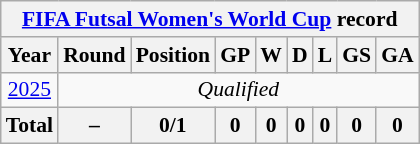<table class="wikitable" style="text-align: center;font-size:90%;">
<tr>
<th colspan=9><a href='#'>FIFA Futsal Women's World Cup</a> record</th>
</tr>
<tr>
<th>Year</th>
<th>Round</th>
<th>Position</th>
<th>GP</th>
<th>W</th>
<th>D</th>
<th>L</th>
<th>GS</th>
<th>GA</th>
</tr>
<tr>
<td> <a href='#'>2025</a></td>
<td colspan=8><em>Qualified</em></td>
</tr>
<tr>
<th><strong>Total</strong></th>
<th>–</th>
<th><strong>0/1</strong></th>
<th><strong>0</strong></th>
<th><strong>0</strong></th>
<th><strong>0</strong></th>
<th><strong>0</strong></th>
<th><strong>0</strong></th>
<th><strong>0</strong></th>
</tr>
</table>
